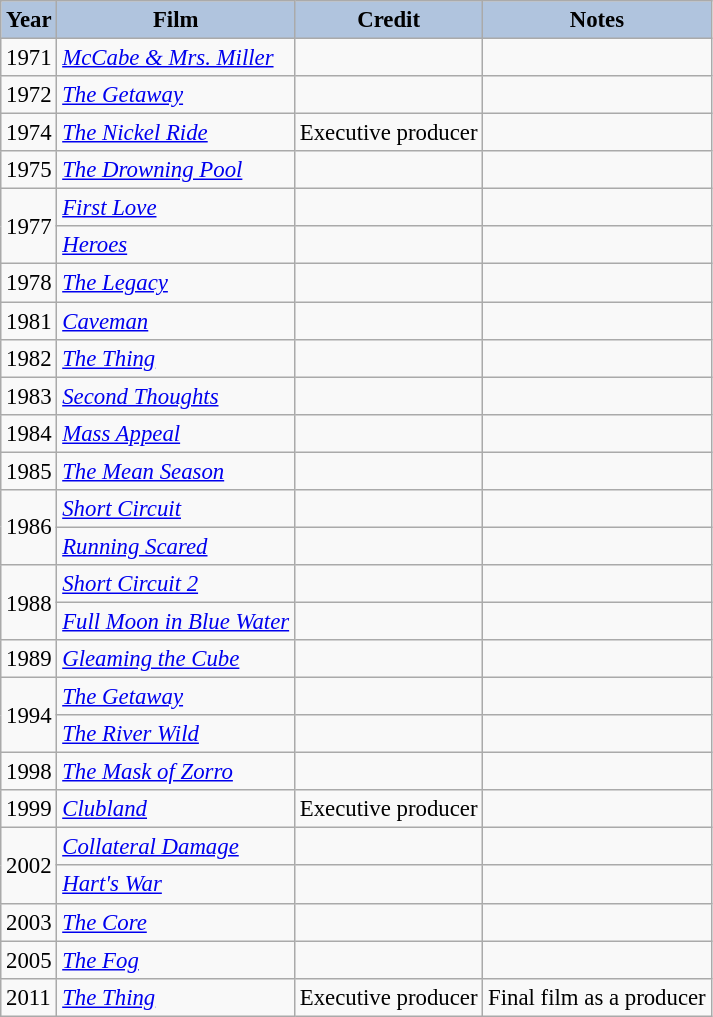<table class="wikitable" style="font-size:95%;">
<tr>
<th style="background:#B0C4DE;">Year</th>
<th style="background:#B0C4DE;">Film</th>
<th style="background:#B0C4DE;">Credit</th>
<th style="background:#B0C4DE;">Notes</th>
</tr>
<tr>
<td>1971</td>
<td><em><a href='#'>McCabe & Mrs. Miller</a></em></td>
<td></td>
<td></td>
</tr>
<tr>
<td>1972</td>
<td><em><a href='#'>The Getaway</a></em></td>
<td></td>
<td></td>
</tr>
<tr>
<td>1974</td>
<td><em><a href='#'>The Nickel Ride</a></em></td>
<td>Executive producer</td>
<td></td>
</tr>
<tr>
<td>1975</td>
<td><em><a href='#'>The Drowning Pool</a></em></td>
<td></td>
<td></td>
</tr>
<tr>
<td rowspan=2>1977</td>
<td><em><a href='#'>First Love</a></em></td>
<td></td>
<td></td>
</tr>
<tr>
<td><em><a href='#'>Heroes</a></em></td>
<td></td>
<td></td>
</tr>
<tr>
<td>1978</td>
<td><em><a href='#'>The Legacy</a></em></td>
<td></td>
<td></td>
</tr>
<tr>
<td>1981</td>
<td><em><a href='#'>Caveman</a></em></td>
<td></td>
<td></td>
</tr>
<tr>
<td>1982</td>
<td><em><a href='#'>The Thing</a></em></td>
<td></td>
<td></td>
</tr>
<tr>
<td>1983</td>
<td><em><a href='#'>Second Thoughts</a></em></td>
<td></td>
<td></td>
</tr>
<tr>
<td>1984</td>
<td><em><a href='#'>Mass Appeal</a></em></td>
<td></td>
<td></td>
</tr>
<tr>
<td>1985</td>
<td><em><a href='#'>The Mean Season</a></em></td>
<td></td>
<td></td>
</tr>
<tr>
<td rowspan=2>1986</td>
<td><em><a href='#'>Short Circuit</a></em></td>
<td></td>
<td></td>
</tr>
<tr>
<td><em><a href='#'>Running Scared</a></em></td>
<td></td>
<td></td>
</tr>
<tr>
<td rowspan=2>1988</td>
<td><em><a href='#'>Short Circuit 2</a></em></td>
<td></td>
<td></td>
</tr>
<tr>
<td><em><a href='#'>Full Moon in Blue Water</a></em></td>
<td></td>
<td></td>
</tr>
<tr>
<td>1989</td>
<td><em><a href='#'>Gleaming the Cube</a></em></td>
<td></td>
<td></td>
</tr>
<tr>
<td rowspan=2>1994</td>
<td><em><a href='#'>The Getaway</a></em></td>
<td></td>
<td></td>
</tr>
<tr>
<td><em><a href='#'>The River Wild</a></em></td>
<td></td>
<td></td>
</tr>
<tr>
<td>1998</td>
<td><em><a href='#'>The Mask of Zorro</a></em></td>
<td></td>
<td></td>
</tr>
<tr>
<td>1999</td>
<td><em><a href='#'>Clubland</a></em></td>
<td>Executive producer</td>
<td></td>
</tr>
<tr>
<td rowspan=2>2002</td>
<td><em><a href='#'>Collateral Damage</a></em></td>
<td></td>
<td></td>
</tr>
<tr>
<td><em><a href='#'>Hart's War</a></em></td>
<td></td>
<td></td>
</tr>
<tr>
<td>2003</td>
<td><em><a href='#'>The Core</a></em></td>
<td></td>
<td></td>
</tr>
<tr>
<td>2005</td>
<td><em><a href='#'>The Fog</a></em></td>
<td></td>
<td></td>
</tr>
<tr>
<td>2011</td>
<td><em><a href='#'>The Thing</a></em></td>
<td>Executive producer</td>
<td>Final film as a producer</td>
</tr>
</table>
